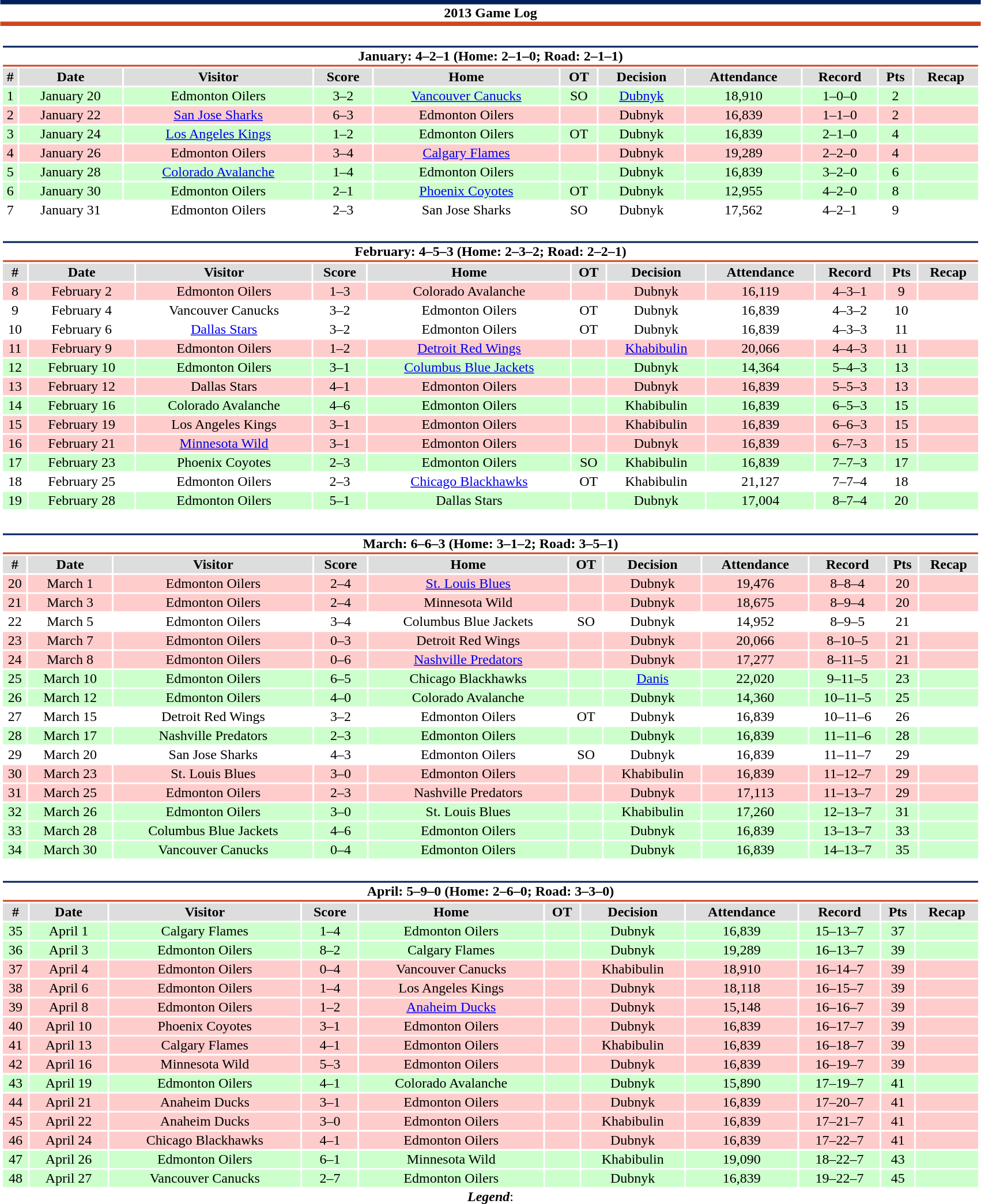<table class="toccolours" width=90% style="clear:both; margin:1.5em auto; text-align:center;">
<tr>
<th colspan=11 style="background:#FFFFFF;border-top:#00205B 5px solid;border-bottom:#CF4520 5px solid;">2013 Game Log</th>
</tr>
<tr>
<td colspan=11><br><table class="toccolours collapsible collapsed" width=100%>
<tr>
<th colspan=11 style="background:#FFFFFF;border-top:#00205B 2px solid;border-bottom:#CF4520 2px solid;">January: 4–2–1 (Home: 2–1–0; Road: 2–1–1)</th>
</tr>
<tr align="center" bgcolor="#dddddd">
<td><strong>#</strong></td>
<td><strong>Date</strong></td>
<td><strong>Visitor</strong></td>
<td><strong>Score</strong></td>
<td><strong>Home</strong></td>
<td><strong>OT</strong></td>
<td><strong>Decision</strong></td>
<td><strong>Attendance</strong></td>
<td><strong>Record</strong></td>
<td><strong>Pts</strong></td>
<td><strong>Recap</strong></td>
</tr>
<tr style="text-align:center; background:#ccffcc;">
<td>1</td>
<td>January 20</td>
<td>Edmonton Oilers</td>
<td>3–2</td>
<td><a href='#'>Vancouver Canucks</a></td>
<td>SO</td>
<td><a href='#'>Dubnyk</a></td>
<td>18,910</td>
<td>1–0–0</td>
<td>2</td>
<td></td>
</tr>
<tr style="text-align:center; background:#ffcccc;">
<td>2</td>
<td>January 22</td>
<td><a href='#'>San Jose Sharks</a></td>
<td>6–3</td>
<td>Edmonton Oilers</td>
<td></td>
<td>Dubnyk</td>
<td>16,839</td>
<td>1–1–0</td>
<td>2</td>
<td></td>
</tr>
<tr style="text-align:center; background:#ccffcc;">
<td>3</td>
<td>January 24</td>
<td><a href='#'>Los Angeles Kings</a></td>
<td>1–2</td>
<td>Edmonton Oilers</td>
<td>OT</td>
<td>Dubnyk</td>
<td>16,839</td>
<td>2–1–0</td>
<td>4</td>
<td></td>
</tr>
<tr style="text-align:center; background:#ffcccc;">
<td>4</td>
<td>January 26</td>
<td>Edmonton Oilers</td>
<td>3–4</td>
<td><a href='#'>Calgary Flames</a></td>
<td></td>
<td>Dubnyk</td>
<td>19,289</td>
<td>2–2–0</td>
<td>4</td>
<td></td>
</tr>
<tr style="text-align:center; background:#ccffcc;">
<td>5</td>
<td>January 28</td>
<td><a href='#'>Colorado Avalanche</a></td>
<td>1–4</td>
<td>Edmonton Oilers</td>
<td></td>
<td>Dubnyk</td>
<td>16,839</td>
<td>3–2–0</td>
<td>6</td>
<td></td>
</tr>
<tr style="text-align:center; background:#ccffcc;">
<td>6</td>
<td>January 30</td>
<td>Edmonton Oilers</td>
<td>2–1</td>
<td><a href='#'>Phoenix Coyotes</a></td>
<td>OT</td>
<td>Dubnyk</td>
<td>12,955</td>
<td>4–2–0</td>
<td>8</td>
<td></td>
</tr>
<tr style="text-align:center; background:#ffffff;">
<td>7</td>
<td>January 31</td>
<td>Edmonton Oilers</td>
<td>2–3</td>
<td>San Jose Sharks</td>
<td>SO</td>
<td>Dubnyk</td>
<td>17,562</td>
<td>4–2–1</td>
<td>9</td>
<td></td>
</tr>
</table>
</td>
</tr>
<tr>
<td colspan=11><br><table class="toccolours collapsible collapsed" width=100%>
<tr>
<th colspan=11 style="background:#FFFFFF;border-top:#00205B 2px solid;border-bottom:#CF4520 2px solid;">February: 4–5–3 (Home: 2–3–2; Road: 2–2–1)</th>
</tr>
<tr align="center" bgcolor="#dddddd">
<td><strong>#</strong></td>
<td><strong>Date</strong></td>
<td><strong>Visitor</strong></td>
<td><strong>Score</strong></td>
<td><strong>Home</strong></td>
<td><strong>OT</strong></td>
<td><strong>Decision</strong></td>
<td><strong>Attendance</strong></td>
<td><strong>Record</strong></td>
<td><strong>Pts</strong></td>
<td><strong>Recap</strong></td>
</tr>
<tr style="text-align:center; background:#ffcccc;">
<td>8</td>
<td>February 2</td>
<td>Edmonton Oilers</td>
<td>1–3</td>
<td>Colorado Avalanche</td>
<td></td>
<td>Dubnyk</td>
<td>16,119</td>
<td>4–3–1</td>
<td>9</td>
<td></td>
</tr>
<tr style="text-align:center; background:#ffffff;">
<td>9</td>
<td>February 4</td>
<td>Vancouver Canucks</td>
<td>3–2</td>
<td>Edmonton Oilers</td>
<td>OT</td>
<td>Dubnyk</td>
<td>16,839</td>
<td>4–3–2</td>
<td>10</td>
<td></td>
</tr>
<tr style="text-align:center; background:#ffffff;">
<td>10</td>
<td>February 6</td>
<td><a href='#'>Dallas Stars</a></td>
<td>3–2</td>
<td>Edmonton Oilers</td>
<td>OT</td>
<td>Dubnyk</td>
<td>16,839</td>
<td>4–3–3</td>
<td>11</td>
<td></td>
</tr>
<tr style="text-align:center; background:#ffcccc;">
<td>11</td>
<td>February 9</td>
<td>Edmonton Oilers</td>
<td>1–2</td>
<td><a href='#'>Detroit Red Wings</a></td>
<td></td>
<td><a href='#'>Khabibulin</a></td>
<td>20,066</td>
<td>4–4–3</td>
<td>11</td>
<td></td>
</tr>
<tr style="text-align:center; background:#ccffcc;">
<td>12</td>
<td>February 10</td>
<td>Edmonton Oilers</td>
<td>3–1</td>
<td><a href='#'>Columbus Blue Jackets</a></td>
<td></td>
<td>Dubnyk</td>
<td>14,364</td>
<td>5–4–3</td>
<td>13</td>
<td></td>
</tr>
<tr style="text-align:center; background:#ffcccc;">
<td>13</td>
<td>February 12</td>
<td>Dallas Stars</td>
<td>4–1</td>
<td>Edmonton Oilers</td>
<td></td>
<td>Dubnyk</td>
<td>16,839</td>
<td>5–5–3</td>
<td>13</td>
<td></td>
</tr>
<tr style="text-align:center; background:#ccffcc;">
<td>14</td>
<td>February 16</td>
<td>Colorado Avalanche</td>
<td>4–6</td>
<td>Edmonton Oilers</td>
<td></td>
<td>Khabibulin</td>
<td>16,839</td>
<td>6–5–3</td>
<td>15</td>
<td></td>
</tr>
<tr style="text-align:center; background:#ffcccc;">
<td>15</td>
<td>February 19</td>
<td>Los Angeles Kings</td>
<td>3–1</td>
<td>Edmonton Oilers</td>
<td></td>
<td>Khabibulin</td>
<td>16,839</td>
<td>6–6–3</td>
<td>15</td>
<td></td>
</tr>
<tr style="text-align:center; background:#ffcccc;">
<td>16</td>
<td>February 21</td>
<td><a href='#'>Minnesota Wild</a></td>
<td>3–1</td>
<td>Edmonton Oilers</td>
<td></td>
<td>Dubnyk</td>
<td>16,839</td>
<td>6–7–3</td>
<td>15</td>
<td></td>
</tr>
<tr style="text-align:center; background:#ccffcc;">
<td>17</td>
<td>February 23</td>
<td>Phoenix Coyotes</td>
<td>2–3</td>
<td>Edmonton Oilers</td>
<td>SO</td>
<td>Khabibulin</td>
<td>16,839</td>
<td>7–7–3</td>
<td>17</td>
<td></td>
</tr>
<tr style="text-align:center; background:#ffffff;">
<td>18</td>
<td>February 25</td>
<td>Edmonton Oilers</td>
<td>2–3</td>
<td><a href='#'>Chicago Blackhawks</a></td>
<td>OT</td>
<td>Khabibulin</td>
<td>21,127</td>
<td>7–7–4</td>
<td>18</td>
<td></td>
</tr>
<tr style="text-align:center; background:#ccffcc;">
<td>19</td>
<td>February 28</td>
<td>Edmonton Oilers</td>
<td>5–1</td>
<td>Dallas Stars</td>
<td></td>
<td>Dubnyk</td>
<td>17,004</td>
<td>8–7–4</td>
<td>20</td>
<td></td>
</tr>
<tr style="text-align:center; background:#ccffcc;">
</tr>
</table>
</td>
</tr>
<tr>
<td colspan=11><br><table class="toccolours collapsible collapsed" width=100%>
<tr>
<th colspan=11 style="background:#FFFFFF;border-top:#00205B 2px solid;border-bottom:#CF4520 2px solid;">March: 6–6–3 (Home: 3–1–2; Road: 3–5–1)</th>
</tr>
<tr align="center" bgcolor="#dddddd">
<td><strong>#</strong></td>
<td><strong>Date</strong></td>
<td><strong>Visitor</strong></td>
<td><strong>Score</strong></td>
<td><strong>Home</strong></td>
<td><strong>OT</strong></td>
<td><strong>Decision</strong></td>
<td><strong>Attendance</strong></td>
<td><strong>Record</strong></td>
<td><strong>Pts</strong></td>
<td><strong>Recap</strong></td>
</tr>
<tr style="text-align:center; background:#ffcccc;">
<td>20</td>
<td>March 1</td>
<td>Edmonton Oilers</td>
<td>2–4</td>
<td><a href='#'>St. Louis Blues</a></td>
<td></td>
<td>Dubnyk</td>
<td>19,476</td>
<td>8–8–4</td>
<td>20</td>
<td></td>
</tr>
<tr style="text-align:center; background:#ffcccc;">
<td>21</td>
<td>March 3</td>
<td>Edmonton Oilers</td>
<td>2–4</td>
<td>Minnesota Wild</td>
<td></td>
<td>Dubnyk</td>
<td>18,675</td>
<td>8–9–4</td>
<td>20</td>
<td></td>
</tr>
<tr style="text-align:center; background:#ffffff;">
<td>22</td>
<td>March 5</td>
<td>Edmonton Oilers</td>
<td>3–4</td>
<td>Columbus Blue Jackets</td>
<td>SO</td>
<td>Dubnyk</td>
<td>14,952</td>
<td>8–9–5</td>
<td>21</td>
<td></td>
</tr>
<tr style="text-align:center; background:#ffcccc;">
<td>23</td>
<td>March 7</td>
<td>Edmonton Oilers</td>
<td>0–3</td>
<td>Detroit Red Wings</td>
<td></td>
<td>Dubnyk</td>
<td>20,066</td>
<td>8–10–5</td>
<td>21</td>
<td></td>
</tr>
<tr style="text-align:center; background:#ffcccc;">
<td>24</td>
<td>March 8</td>
<td>Edmonton Oilers</td>
<td>0–6</td>
<td><a href='#'>Nashville Predators</a></td>
<td></td>
<td>Dubnyk</td>
<td>17,277</td>
<td>8–11–5</td>
<td>21</td>
<td></td>
</tr>
<tr style="text-align:center; background:#ccffcc;">
<td>25</td>
<td>March 10</td>
<td>Edmonton Oilers</td>
<td>6–5</td>
<td>Chicago Blackhawks</td>
<td></td>
<td><a href='#'>Danis</a></td>
<td>22,020</td>
<td>9–11–5</td>
<td>23</td>
<td></td>
</tr>
<tr style="text-align:center; background:#ccffcc;">
<td>26</td>
<td>March 12</td>
<td>Edmonton Oilers</td>
<td>4–0</td>
<td>Colorado Avalanche</td>
<td></td>
<td>Dubnyk</td>
<td>14,360</td>
<td>10–11–5</td>
<td>25</td>
<td></td>
</tr>
<tr style="text-align:center; background:;">
<td>27</td>
<td>March 15</td>
<td>Detroit Red Wings</td>
<td>3–2</td>
<td>Edmonton Oilers</td>
<td>OT</td>
<td>Dubnyk</td>
<td>16,839</td>
<td>10–11–6</td>
<td>26</td>
<td></td>
</tr>
<tr style="text-align:center; background:#ccffcc;">
<td>28</td>
<td>March 17</td>
<td>Nashville Predators</td>
<td>2–3</td>
<td>Edmonton Oilers</td>
<td></td>
<td>Dubnyk</td>
<td>16,839</td>
<td>11–11–6</td>
<td>28</td>
<td></td>
</tr>
<tr style="text-align:center; background:;">
<td>29</td>
<td>March 20</td>
<td>San Jose Sharks</td>
<td>4–3</td>
<td>Edmonton Oilers</td>
<td>SO</td>
<td>Dubnyk</td>
<td>16,839</td>
<td>11–11–7</td>
<td>29</td>
<td></td>
</tr>
<tr style="text-align:center; background:#ffcccc;">
<td>30</td>
<td>March 23</td>
<td>St. Louis Blues</td>
<td>3–0</td>
<td>Edmonton Oilers</td>
<td></td>
<td>Khabibulin</td>
<td>16,839</td>
<td>11–12–7</td>
<td>29</td>
<td></td>
</tr>
<tr style="text-align:center; background:#ffcccc;">
<td>31</td>
<td>March 25</td>
<td>Edmonton Oilers</td>
<td>2–3</td>
<td>Nashville Predators</td>
<td></td>
<td>Dubnyk</td>
<td>17,113</td>
<td>11–13–7</td>
<td>29</td>
<td></td>
</tr>
<tr style="text-align:center; background:#ccffcc;">
<td>32</td>
<td>March 26</td>
<td>Edmonton Oilers</td>
<td>3–0</td>
<td>St. Louis Blues</td>
<td></td>
<td>Khabibulin</td>
<td>17,260</td>
<td>12–13–7</td>
<td>31</td>
<td></td>
</tr>
<tr style="text-align:center; background:#ccffcc;">
<td>33</td>
<td>March 28</td>
<td>Columbus Blue Jackets</td>
<td>4–6</td>
<td>Edmonton Oilers</td>
<td></td>
<td>Dubnyk</td>
<td>16,839</td>
<td>13–13–7</td>
<td>33</td>
<td></td>
</tr>
<tr style="text-align:center; background:#ccffcc;">
<td>34</td>
<td>March 30</td>
<td>Vancouver Canucks</td>
<td>0–4</td>
<td>Edmonton Oilers</td>
<td></td>
<td>Dubnyk</td>
<td>16,839</td>
<td>14–13–7</td>
<td>35</td>
<td></td>
</tr>
</table>
</td>
</tr>
<tr>
<td colspan=11><br><table class="toccolours collapsible collapsed" width=100%>
<tr>
<th colspan=11 style="background:#FFFFFF;border-top:#00205B 2px solid;border-bottom:#CF4520 2px solid;">April: 5–9–0 (Home: 2–6–0; Road: 3–3–0)</th>
</tr>
<tr align="center" bgcolor="#dddddd">
<td><strong>#</strong></td>
<td><strong>Date</strong></td>
<td><strong>Visitor</strong></td>
<td><strong>Score</strong></td>
<td><strong>Home</strong></td>
<td><strong>OT</strong></td>
<td><strong>Decision</strong></td>
<td><strong>Attendance</strong></td>
<td><strong>Record</strong></td>
<td><strong>Pts</strong></td>
<td><strong>Recap</strong></td>
</tr>
<tr style="text-align:center; background:#ccffcc;">
<td>35</td>
<td>April 1</td>
<td>Calgary Flames</td>
<td>1–4</td>
<td>Edmonton Oilers</td>
<td></td>
<td>Dubnyk</td>
<td>16,839</td>
<td>15–13–7</td>
<td>37</td>
<td></td>
</tr>
<tr style="text-align:center; background:#ccffcc;">
<td>36</td>
<td>April 3</td>
<td>Edmonton Oilers</td>
<td>8–2</td>
<td>Calgary Flames</td>
<td></td>
<td>Dubnyk</td>
<td>19,289</td>
<td>16–13–7</td>
<td>39</td>
<td></td>
</tr>
<tr style="text-align:center; background:#ffcccc;">
<td>37</td>
<td>April 4</td>
<td>Edmonton Oilers</td>
<td>0–4</td>
<td>Vancouver Canucks</td>
<td></td>
<td>Khabibulin</td>
<td>18,910</td>
<td>16–14–7</td>
<td>39</td>
<td></td>
</tr>
<tr style="text-align:center; background:#ffcccc;">
<td>38</td>
<td>April 6</td>
<td>Edmonton Oilers</td>
<td>1–4</td>
<td>Los Angeles Kings</td>
<td></td>
<td>Dubnyk</td>
<td>18,118</td>
<td>16–15–7</td>
<td>39</td>
<td></td>
</tr>
<tr style="text-align:center; background:#ffcccc;">
<td>39</td>
<td>April 8</td>
<td>Edmonton Oilers</td>
<td>1–2</td>
<td><a href='#'>Anaheim Ducks</a></td>
<td></td>
<td>Dubnyk</td>
<td>15,148</td>
<td>16–16–7</td>
<td>39</td>
<td></td>
</tr>
<tr style="text-align:center; background:#ffcccc;">
<td>40</td>
<td>April 10</td>
<td>Phoenix Coyotes</td>
<td>3–1</td>
<td>Edmonton Oilers</td>
<td></td>
<td>Dubnyk</td>
<td>16,839</td>
<td>16–17–7</td>
<td>39</td>
<td></td>
</tr>
<tr style="text-align:center; background:#ffcccc;">
<td>41</td>
<td>April 13</td>
<td>Calgary Flames</td>
<td>4–1</td>
<td>Edmonton Oilers</td>
<td></td>
<td>Khabibulin</td>
<td>16,839</td>
<td>16–18–7</td>
<td>39</td>
<td></td>
</tr>
<tr style="text-align:center; background:#ffcccc;">
<td>42</td>
<td>April 16</td>
<td>Minnesota Wild</td>
<td>5–3</td>
<td>Edmonton Oilers</td>
<td></td>
<td>Dubnyk</td>
<td>16,839</td>
<td>16–19–7</td>
<td>39</td>
<td></td>
</tr>
<tr style="text-align:center; background:#ccffcc;">
<td>43</td>
<td>April 19</td>
<td>Edmonton Oilers</td>
<td>4–1</td>
<td>Colorado Avalanche</td>
<td></td>
<td>Dubnyk</td>
<td>15,890</td>
<td>17–19–7</td>
<td>41</td>
<td></td>
</tr>
<tr style="text-align:center; background:#ffcccc;">
<td>44</td>
<td>April 21</td>
<td>Anaheim Ducks</td>
<td>3–1</td>
<td>Edmonton Oilers</td>
<td></td>
<td>Dubnyk</td>
<td>16,839</td>
<td>17–20–7</td>
<td>41</td>
<td></td>
</tr>
<tr style="text-align:center; background:#ffcccc;">
<td>45</td>
<td>April 22</td>
<td>Anaheim Ducks</td>
<td>3–0</td>
<td>Edmonton Oilers</td>
<td></td>
<td>Khabibulin</td>
<td>16,839</td>
<td>17–21–7</td>
<td>41</td>
<td></td>
</tr>
<tr style="text-align:center; background:#ffcccc;">
<td>46</td>
<td>April 24</td>
<td>Chicago Blackhawks</td>
<td>4–1</td>
<td>Edmonton Oilers</td>
<td></td>
<td>Dubnyk</td>
<td>16,839</td>
<td>17–22–7</td>
<td>41</td>
<td></td>
</tr>
<tr style="text-align:center; background:#ccffcc;">
<td>47</td>
<td>April 26</td>
<td>Edmonton Oilers</td>
<td>6–1</td>
<td>Minnesota Wild</td>
<td></td>
<td>Khabibulin</td>
<td>19,090</td>
<td>18–22–7</td>
<td>43</td>
<td></td>
</tr>
<tr style="text-align:center; background:#ccffcc;">
<td>48</td>
<td>April 27</td>
<td>Vancouver Canucks</td>
<td>2–7</td>
<td>Edmonton Oilers</td>
<td></td>
<td>Dubnyk</td>
<td>16,839</td>
<td>19–22–7</td>
<td>45</td>
<td></td>
</tr>
</table>
<strong><em>Legend</em></strong>:


</td>
</tr>
<tr>
<th colspan=2 style="color:#01285D"></th>
</tr>
</table>
